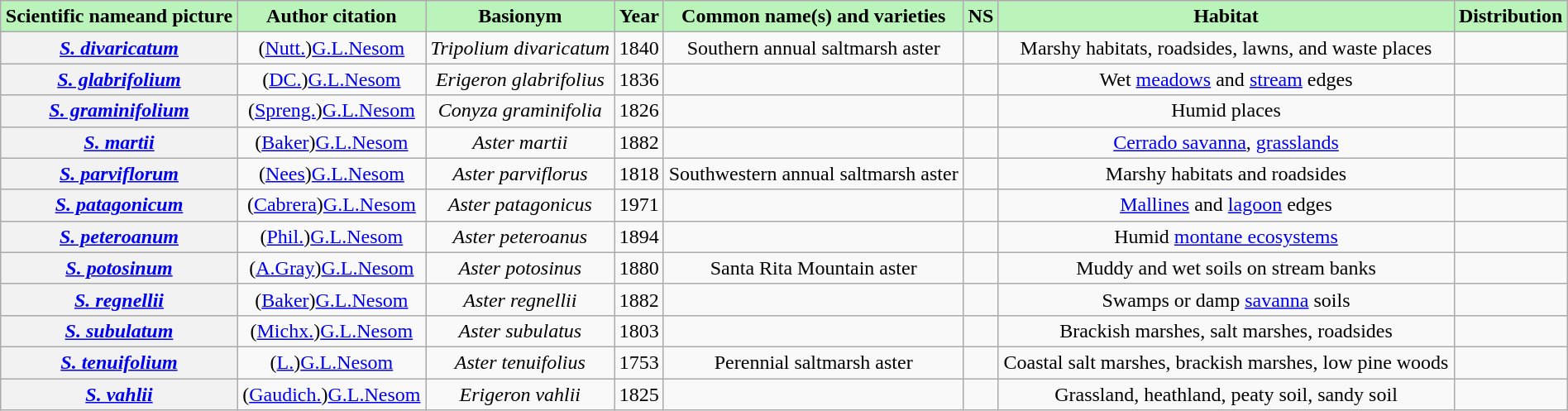<table class="wikitable sortable mw-collapsible" style="width:100%;text-align:center;">
<tr>
<th scope="col" style="background-color:#baf4ba;">Scientific nameand picture</th>
<th scope="col" style="background-color:#baf4ba;">Author citation</th>
<th scope="col" style="background-color:#baf4ba;">Basionym</th>
<th scope="col" style="background-color:#baf4ba;">Year</th>
<th scope="col" style="background-color:#baf4ba;">Common name(s) and varieties</th>
<th scope="col" style="background-color:#baf4ba;">NS</th>
<th scope="col" class="unsortable" style="background-color:#baf4ba;">Habitat</th>
<th scope="col" class="unsortable" style="background-color:#baf4ba;">Distribution</th>
</tr>
<tr>
<th scope="row"><em><a href='#'>S. divaricatum</a></em></th>
<td>(<a href='#'>Nutt.</a>)<a href='#'>G.L.Nesom</a></td>
<td><em>Tripolium divaricatum</em></td>
<td>1840</td>
<td>Southern annual saltmarsh aster</td>
<td></td>
<td>Marshy habitats, roadsides, lawns, and waste places</td>
<td></td>
</tr>
<tr>
<th scope="row"><em><a href='#'>S. glabrifolium</a></em></th>
<td>(<a href='#'>DC.</a>)<a href='#'>G.L.Nesom</a></td>
<td><em>Erigeron glabrifolius</em></td>
<td>1836</td>
<td></td>
<td></td>
<td>Wet <a href='#'>meadows</a> and <a href='#'>stream</a> edges</td>
<td></td>
</tr>
<tr>
<th scope="row"><em><a href='#'>S. graminifolium</a></em></th>
<td>(<a href='#'>Spreng.</a>)<a href='#'>G.L.Nesom</a></td>
<td><em>Conyza graminifolia</em></td>
<td>1826</td>
<td></td>
<td></td>
<td>Humid places</td>
<td></td>
</tr>
<tr>
<th scope="row"><em><a href='#'>S. martii</a></em></th>
<td>(<a href='#'>Baker</a>)<a href='#'>G.L.Nesom</a></td>
<td><em>Aster martii</em></td>
<td>1882</td>
<td></td>
<td></td>
<td><a href='#'>Cerrado savanna</a>, <a href='#'>grasslands</a></td>
<td></td>
</tr>
<tr>
<th scope="row"><em><a href='#'>S. parviflorum</a></em></th>
<td>(<a href='#'>Nees</a>)<a href='#'>G.L.Nesom</a></td>
<td><em>Aster parviflorus</em></td>
<td>1818</td>
<td>Southwestern annual saltmarsh aster</td>
<td></td>
<td>Marshy habitats and roadsides</td>
<td></td>
</tr>
<tr>
<th scope="row"><em><a href='#'>S. patagonicum</a></em></th>
<td>(<a href='#'>Cabrera</a>)<a href='#'>G.L.Nesom</a></td>
<td><em>Aster patagonicus</em></td>
<td>1971</td>
<td></td>
<td></td>
<td><a href='#'>Mallines</a> and <a href='#'>lagoon</a> edges</td>
<td></td>
</tr>
<tr>
<th scope="row"><em><a href='#'>S. peteroanum</a></em></th>
<td>(<a href='#'>Phil.</a>)<a href='#'>G.L.Nesom</a></td>
<td><em>Aster peteroanus</em></td>
<td>1894</td>
<td></td>
<td></td>
<td>Humid <a href='#'>montane ecosystems</a></td>
<td></td>
</tr>
<tr>
<th scope="row"><em><a href='#'>S. potosinum</a></em></th>
<td>(<a href='#'>A.Gray</a>)<a href='#'>G.L.Nesom</a></td>
<td><em>Aster potosinus</em></td>
<td>1880</td>
<td>Santa Rita Mountain aster</td>
<td></td>
<td>Muddy and wet soils on stream banks</td>
<td></td>
</tr>
<tr>
<th scope="row"><em><a href='#'>S. regnellii</a></em></th>
<td>(<a href='#'>Baker</a>)<a href='#'>G.L.Nesom</a></td>
<td><em>Aster regnellii</em></td>
<td>1882</td>
<td></td>
<td></td>
<td>Swamps or damp <a href='#'>savanna</a> soils</td>
<td></td>
</tr>
<tr>
<th scope="row"><em><a href='#'>S. subulatum</a></em></th>
<td>(<a href='#'>Michx.</a>)<a href='#'>G.L.Nesom</a></td>
<td><em>Aster subulatus</em></td>
<td>1803</td>
<td><br></td>
<td></td>
<td>Brackish marshes, salt marshes, roadsides</td>
<td></td>
</tr>
<tr>
<th scope="row"><em><a href='#'>S. tenuifolium</a></em></th>
<td>(<a href='#'>L.</a>)<a href='#'>G.L.Nesom</a></td>
<td><em>Aster tenuifolius</em></td>
<td>1753</td>
<td>Perennial saltmarsh aster<br></td>
<td></td>
<td>Coastal salt marshes, brackish marshes, low pine woods</td>
<td></td>
</tr>
<tr>
<th scope="row"><em><a href='#'>S. vahlii</a></em></th>
<td>(<a href='#'>Gaudich.</a>)<a href='#'>G.L.Nesom</a></td>
<td><em>Erigeron vahlii</em></td>
<td>1825</td>
<td><br></td>
<td></td>
<td>Grassland, heathland, peaty soil, sandy soil</td>
<td></td>
</tr>
</table>
